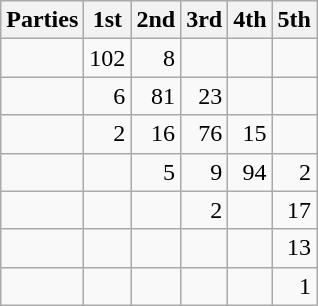<table class="wikitable" style="text-align:right;">
<tr>
<th style="text-align:left;">Parties</th>
<th>1st</th>
<th>2nd</th>
<th>3rd</th>
<th>4th</th>
<th>5th</th>
</tr>
<tr>
<td style="text-align:left;"></td>
<td>102</td>
<td>8</td>
<td></td>
<td></td>
<td></td>
</tr>
<tr>
<td style="text-align:left;"></td>
<td>6</td>
<td>81</td>
<td>23</td>
<td></td>
<td></td>
</tr>
<tr>
<td style="text-align:left;"></td>
<td>2</td>
<td>16</td>
<td>76</td>
<td>15</td>
<td></td>
</tr>
<tr>
<td style="text-align:left;"></td>
<td></td>
<td>5</td>
<td>9</td>
<td>94</td>
<td>2</td>
</tr>
<tr>
<td style="text-align:left;"></td>
<td></td>
<td></td>
<td>2</td>
<td></td>
<td>17</td>
</tr>
<tr>
<td style="text-align:left;"></td>
<td></td>
<td></td>
<td></td>
<td></td>
<td>13</td>
</tr>
<tr>
<td style="text-align:left;"></td>
<td></td>
<td></td>
<td></td>
<td></td>
<td>1</td>
</tr>
</table>
